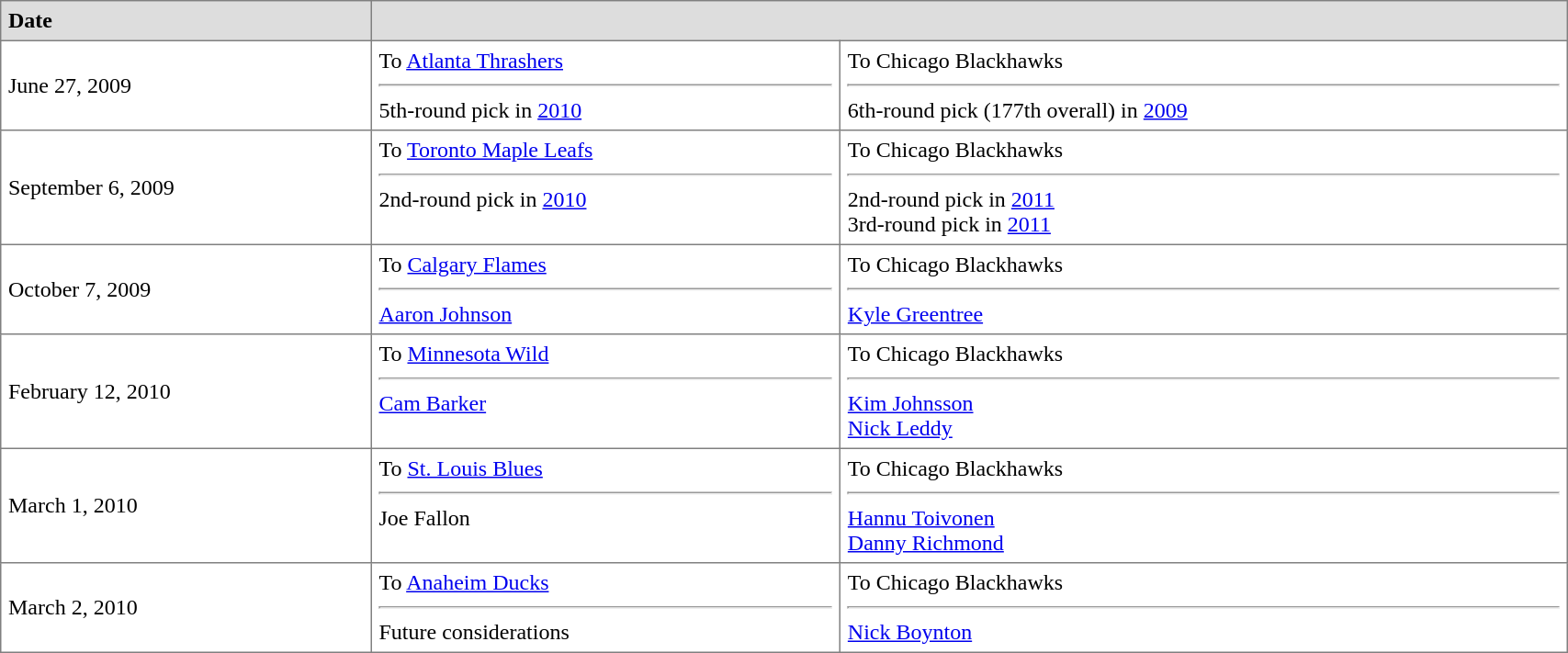<table border="1"  cellpadding="5" style="border-collapse:collapse; width:90%;">
<tr style="background:#ddd;">
<td><strong>Date</strong></td>
<th colspan="2"></th>
</tr>
<tr>
<td>June 27, 2009</td>
<td valign="top">To <a href='#'>Atlanta Thrashers</a> <hr>5th-round pick in <a href='#'>2010</a></td>
<td valign="top">To Chicago Blackhawks <hr>6th-round pick (177th overall) in <a href='#'>2009</a></td>
</tr>
<tr>
<td>September 6, 2009</td>
<td valign="top">To <a href='#'>Toronto Maple Leafs</a> <hr>2nd-round pick in <a href='#'>2010</a></td>
<td valign="top">To Chicago Blackhawks <hr>2nd-round pick in <a href='#'>2011</a><br> 3rd-round pick in <a href='#'>2011</a></td>
</tr>
<tr>
<td>October 7, 2009</td>
<td valign="top">To <a href='#'>Calgary Flames</a> <hr><a href='#'>Aaron Johnson</a></td>
<td valign="top">To Chicago Blackhawks <hr><a href='#'>Kyle Greentree</a></td>
</tr>
<tr>
<td>February 12, 2010</td>
<td valign="top">To <a href='#'>Minnesota Wild</a> <hr><a href='#'>Cam Barker</a></td>
<td valign="top">To Chicago Blackhawks <hr><a href='#'>Kim Johnsson</a><br><a href='#'>Nick Leddy</a></td>
</tr>
<tr>
<td>March 1, 2010</td>
<td valign="top">To <a href='#'>St. Louis Blues</a> <hr>Joe Fallon</td>
<td valign="top">To Chicago Blackhawks <hr><a href='#'>Hannu Toivonen</a><br><a href='#'>Danny Richmond</a></td>
</tr>
<tr>
<td>March 2, 2010</td>
<td valign="top">To <a href='#'>Anaheim Ducks</a> <hr>Future considerations</td>
<td valign="top">To Chicago Blackhawks <hr><a href='#'>Nick Boynton</a></td>
</tr>
</table>
